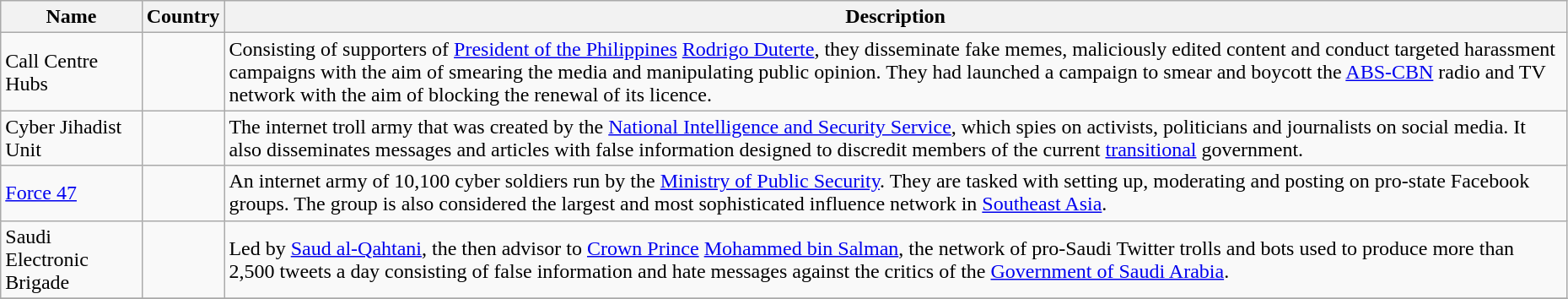<table class="wikitable sortable" width="98%">
<tr>
<th>Name</th>
<th>Country</th>
<th>Description</th>
</tr>
<tr>
<td>Call Centre Hubs</td>
<td></td>
<td>Consisting of supporters of <a href='#'>President of the Philippines</a> <a href='#'>Rodrigo Duterte</a>, they disseminate fake memes, maliciously edited content and conduct targeted harassment campaigns with the aim of smearing the media and manipulating public opinion. They had launched a campaign to smear and boycott the <a href='#'>ABS-CBN</a> radio and TV network with the aim of blocking the renewal of its licence.</td>
</tr>
<tr>
<td>Cyber Jihadist Unit</td>
<td></td>
<td>The internet troll army that was created by the <a href='#'>National Intelligence and Security Service</a>, which spies on activists, politicians and journalists on social media. It also disseminates messages and articles with false information designed to discredit members of the current <a href='#'>transitional</a> government.</td>
</tr>
<tr>
<td><a href='#'>Force 47</a></td>
<td></td>
<td>An internet army of 10,100 cyber soldiers run by the <a href='#'>Ministry of Public Security</a>. They are tasked with setting up, moderating and posting on pro-state Facebook groups. The group is also considered the largest and most sophisticated influence network in <a href='#'>Southeast Asia</a>.</td>
</tr>
<tr>
<td>Saudi Electronic Brigade</td>
<td></td>
<td>Led by <a href='#'>Saud al-Qahtani</a>, the then advisor to <a href='#'>Crown Prince</a> <a href='#'>Mohammed bin Salman</a>, the network of pro-Saudi Twitter trolls and bots used to produce more than 2,500 tweets a day consisting of false information and hate messages against the critics of the <a href='#'>Government of Saudi Arabia</a>.</td>
</tr>
<tr>
</tr>
</table>
